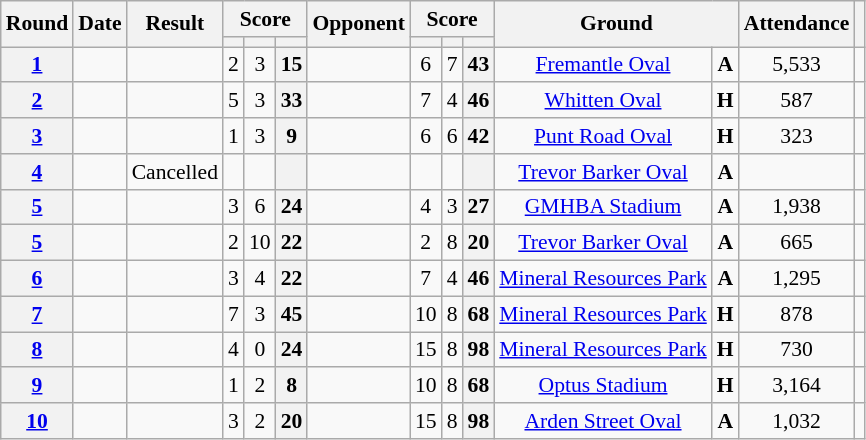<table class="wikitable plainrowheaders sortable" style="font-size:90%; text-align:center;">
<tr>
<th scope="col" rowspan="2">Round</th>
<th scope="col" rowspan="2">Date</th>
<th scope="col" rowspan="2">Result</th>
<th scope="col" colspan="3">Score</th>
<th scope="col" rowspan="2">Opponent</th>
<th scope="col" colspan="3">Score</th>
<th scope="col" rowspan="2" colspan="2">Ground</th>
<th scope="col" rowspan="2">Attendance</th>
<th scope="col" rowspan="2"></th>
</tr>
<tr>
<th scope="col"></th>
<th scope="col"></th>
<th scope="col"></th>
<th scope="col"></th>
<th scope="col"></th>
<th scope="col"></th>
</tr>
<tr>
<th scope="row" style="text-align:center;"><a href='#'>1</a></th>
<td></td>
<td></td>
<td>2</td>
<td>3</td>
<th>15</th>
<td></td>
<td>6</td>
<td>7</td>
<th>43</th>
<td><a href='#'>Fremantle Oval</a></td>
<td><strong>A</strong></td>
<td>5,533</td>
<td></td>
</tr>
<tr>
<th scope="row" style="text-align:center;"><a href='#'>2</a></th>
<td></td>
<td></td>
<td>5</td>
<td>3</td>
<th>33</th>
<td></td>
<td>7</td>
<td>4</td>
<th>46</th>
<td><a href='#'>Whitten Oval</a></td>
<td><strong>H</strong></td>
<td>587</td>
<td></td>
</tr>
<tr>
<th scope="row" style="text-align:center;"><a href='#'>3</a></th>
<td></td>
<td></td>
<td>1</td>
<td>3</td>
<th>9</th>
<td></td>
<td>6</td>
<td>6</td>
<th>42</th>
<td><a href='#'>Punt Road Oval</a></td>
<td><strong>H</strong></td>
<td>323</td>
<td></td>
</tr>
<tr>
<th scope="row" style="text-align:center;"><a href='#'>4</a></th>
<td></td>
<td>Cancelled</td>
<td></td>
<td></td>
<th></th>
<td></td>
<td></td>
<td></td>
<th></th>
<td><a href='#'>Trevor Barker Oval</a></td>
<td><strong>A</strong></td>
<td></td>
<td></td>
</tr>
<tr>
<th scope="row" style="text-align:center;"><a href='#'>5</a></th>
<td></td>
<td></td>
<td>3</td>
<td>6</td>
<th>24</th>
<td></td>
<td>4</td>
<td>3</td>
<th>27</th>
<td><a href='#'>GMHBA Stadium</a></td>
<td><strong>A</strong></td>
<td>1,938</td>
<td></td>
</tr>
<tr>
<th scope="row" style="text-align:center;"><a href='#'>5</a></th>
<td></td>
<td></td>
<td>2</td>
<td>10</td>
<th>22</th>
<td></td>
<td>2</td>
<td>8</td>
<th>20</th>
<td><a href='#'>Trevor Barker Oval</a></td>
<td><strong>A</strong></td>
<td>665</td>
<td></td>
</tr>
<tr>
<th scope="row" style="text-align:center;"><a href='#'>6</a></th>
<td></td>
<td></td>
<td>3</td>
<td>4</td>
<th>22</th>
<td></td>
<td>7</td>
<td>4</td>
<th>46</th>
<td><a href='#'>Mineral Resources Park</a></td>
<td><strong>A</strong></td>
<td>1,295</td>
<td></td>
</tr>
<tr>
<th scope="row" style="text-align:center;"><a href='#'>7</a></th>
<td></td>
<td></td>
<td>7</td>
<td>3</td>
<th>45</th>
<td></td>
<td>10</td>
<td>8</td>
<th>68</th>
<td><a href='#'>Mineral Resources Park</a></td>
<td><strong>H</strong></td>
<td>878</td>
<td></td>
</tr>
<tr>
<th scope="row" style="text-align:center;"><a href='#'>8</a></th>
<td></td>
<td></td>
<td>4</td>
<td>0</td>
<th>24</th>
<td></td>
<td>15</td>
<td>8</td>
<th>98</th>
<td><a href='#'>Mineral Resources Park</a></td>
<td><strong>H</strong></td>
<td>730</td>
<td></td>
</tr>
<tr>
<th scope="row" style="text-align:center;"><a href='#'>9</a></th>
<td></td>
<td></td>
<td>1</td>
<td>2</td>
<th>8</th>
<td></td>
<td>10</td>
<td>8</td>
<th>68</th>
<td><a href='#'>Optus Stadium</a></td>
<td><strong>H</strong></td>
<td>3,164</td>
<td></td>
</tr>
<tr>
<th scope="row" style="text-align:center;"><a href='#'>10</a></th>
<td></td>
<td></td>
<td>3</td>
<td>2</td>
<th>20</th>
<td></td>
<td>15</td>
<td>8</td>
<th>98</th>
<td><a href='#'>Arden Street Oval</a></td>
<td><strong>A</strong></td>
<td>1,032</td>
<td></td>
</tr>
</table>
